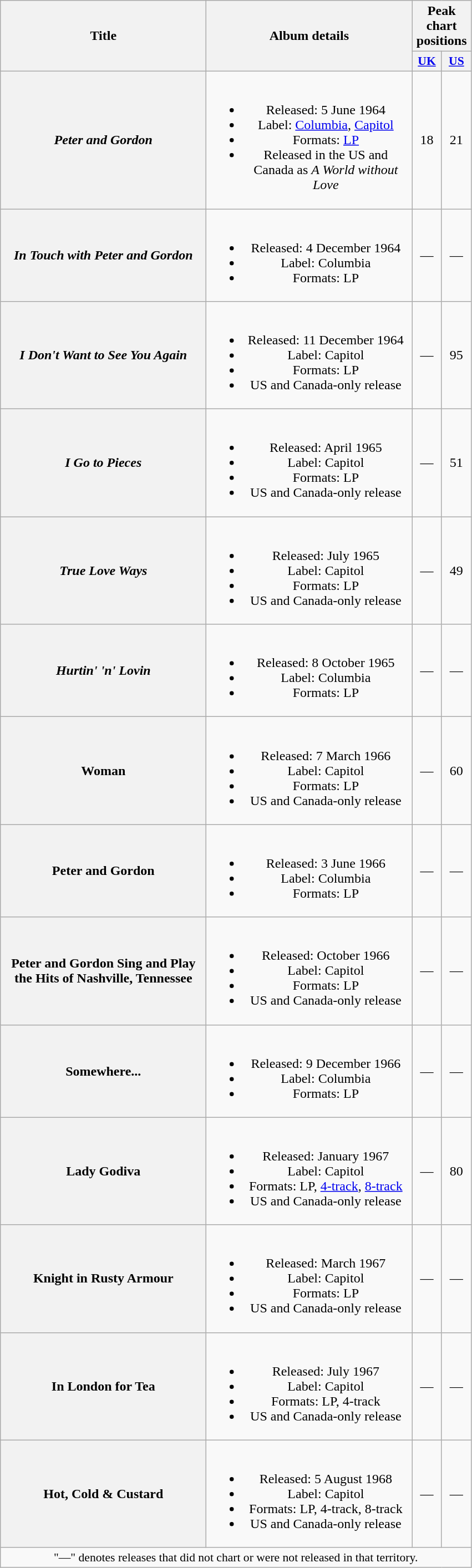<table class="wikitable plainrowheaders" style="text-align:center;">
<tr>
<th rowspan="2" scope="col" style="width:15em;">Title</th>
<th rowspan="2" scope="col" style="width:15em;">Album details</th>
<th colspan="2">Peak chart positions</th>
</tr>
<tr>
<th scope="col" style="width:2em;font-size:90%;"><a href='#'>UK</a><br></th>
<th scope="col" style="width:2em;font-size:90%;"><a href='#'>US</a><br></th>
</tr>
<tr>
<th scope="row"><em>Peter and Gordon</em></th>
<td><br><ul><li>Released: 5 June 1964</li><li>Label: <a href='#'>Columbia</a>, <a href='#'>Capitol</a></li><li>Formats: <a href='#'>LP</a></li><li>Released in the US and Canada as <em>A World without Love</em></li></ul></td>
<td>18</td>
<td>21</td>
</tr>
<tr>
<th scope="row"><em>In Touch with Peter and Gordon</em></th>
<td><br><ul><li>Released: 4 December 1964</li><li>Label: Columbia</li><li>Formats: LP</li></ul></td>
<td>—</td>
<td>—</td>
</tr>
<tr>
<th scope="row"><em>I Don't Want to See You Again</em></th>
<td><br><ul><li>Released: 11 December 1964</li><li>Label: Capitol</li><li>Formats: LP</li><li>US and Canada-only release</li></ul></td>
<td>—</td>
<td>95</td>
</tr>
<tr>
<th scope="row"><em>I Go to Pieces</em></th>
<td><br><ul><li>Released: April 1965</li><li>Label: Capitol</li><li>Formats: LP</li><li>US and Canada-only release</li></ul></td>
<td>—</td>
<td>51</td>
</tr>
<tr>
<th scope="row"><em>True Love Ways</em></th>
<td><br><ul><li>Released: July 1965</li><li>Label: Capitol</li><li>Formats: LP</li><li>US and Canada-only release</li></ul></td>
<td>—</td>
<td>49</td>
</tr>
<tr>
<th scope="row"><em>Hurtin' 'n' Lovin<strong></th>
<td><br><ul><li>Released: 8 October 1965</li><li>Label: Columbia</li><li>Formats: LP</li></ul></td>
<td>—</td>
<td>—</td>
</tr>
<tr>
<th scope="row"></em>Woman<em></th>
<td><br><ul><li>Released: 7 March 1966</li><li>Label: Capitol</li><li>Formats: LP</li><li>US and Canada-only release</li></ul></td>
<td>—</td>
<td>60</td>
</tr>
<tr>
<th scope="row"></em>Peter and Gordon<em></th>
<td><br><ul><li>Released: 3 June 1966</li><li>Label: Columbia</li><li>Formats: LP</li></ul></td>
<td>—</td>
<td>—</td>
</tr>
<tr>
<th scope="row"></em>Peter and Gordon Sing and Play the Hits of Nashville, Tennessee<em></th>
<td><br><ul><li>Released: October 1966</li><li>Label: Capitol</li><li>Formats: LP</li><li>US and Canada-only release</li></ul></td>
<td>—</td>
<td>—</td>
</tr>
<tr>
<th scope="row"></em>Somewhere...<em></th>
<td><br><ul><li>Released: 9 December 1966</li><li>Label: Columbia</li><li>Formats: LP</li></ul></td>
<td>—</td>
<td>—</td>
</tr>
<tr>
<th scope="row"></em>Lady Godiva<em></th>
<td><br><ul><li>Released: January 1967</li><li>Label: Capitol</li><li>Formats: LP, <a href='#'>4-track</a>, <a href='#'>8-track</a></li><li>US and Canada-only release</li></ul></td>
<td>—</td>
<td>80</td>
</tr>
<tr>
<th scope="row"></em>Knight in Rusty Armour<em></th>
<td><br><ul><li>Released: March 1967</li><li>Label: Capitol</li><li>Formats: LP</li><li>US and Canada-only release</li></ul></td>
<td>—</td>
<td>—</td>
</tr>
<tr>
<th scope="row"></em>In London for Tea<em></th>
<td><br><ul><li>Released: July 1967</li><li>Label: Capitol</li><li>Formats: LP, 4-track</li><li>US and Canada-only release</li></ul></td>
<td>—</td>
<td>—</td>
</tr>
<tr>
<th scope="row"></em>Hot, Cold & Custard<em></th>
<td><br><ul><li>Released: 5 August 1968</li><li>Label: Capitol</li><li>Formats: LP, 4-track, 8-track</li><li>US and Canada-only release</li></ul></td>
<td>—</td>
<td>—</td>
</tr>
<tr>
<td colspan="4" style="font-size:90%">"—" denotes releases that did not chart or were not released in that territory.</td>
</tr>
</table>
